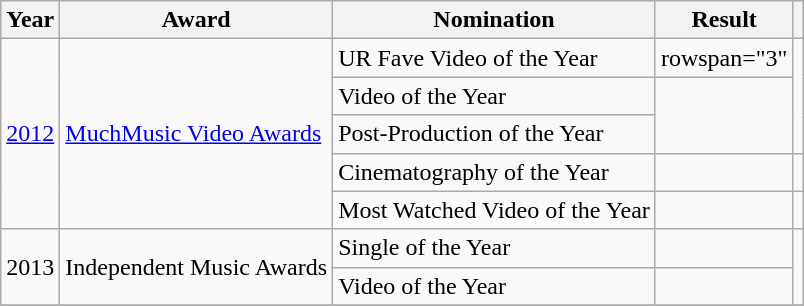<table class="wikitable">
<tr>
<th>Year</th>
<th>Award</th>
<th>Nomination</th>
<th>Result</th>
<th></th>
</tr>
<tr>
<td rowspan="5"><a href='#'>2012</a></td>
<td rowspan="5"><a href='#'>MuchMusic Video Awards</a></td>
<td>UR Fave Video of the Year</td>
<td>rowspan="3" </td>
<td style="text-align:center;" rowspan="3"></td>
</tr>
<tr>
<td>Video of the Year</td>
</tr>
<tr>
<td>Post-Production of the Year</td>
</tr>
<tr>
<td>Cinematography of the Year</td>
<td></td>
<td style="text-align:center;"></td>
</tr>
<tr>
<td>Most Watched Video of the Year</td>
<td></td>
<td style="text-align:center;"></td>
</tr>
<tr>
<td rowspan="2">2013</td>
<td rowspan="2">Independent Music Awards</td>
<td>Single of the Year</td>
<td></td>
<td style="text-align:center;" rowspan="2"></td>
</tr>
<tr>
<td>Video of the Year</td>
<td></td>
</tr>
<tr>
</tr>
</table>
